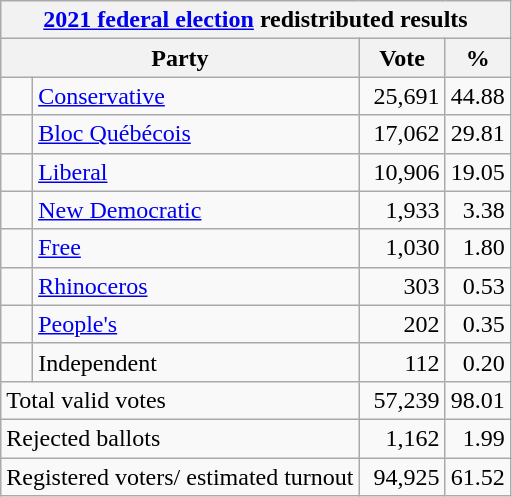<table class="wikitable">
<tr>
<th colspan="4"><a href='#'>2021 federal election</a> redistributed results</th>
</tr>
<tr>
<th bgcolor="#DDDDFF" width="130px" colspan="2">Party</th>
<th bgcolor="#DDDDFF" width="50px">Vote</th>
<th bgcolor="#DDDDFF" width="30px">%</th>
</tr>
<tr>
<td> </td>
<td><a href='#'>Conservative</a></td>
<td align=right>25,691</td>
<td align=right>44.88</td>
</tr>
<tr>
<td> </td>
<td><a href='#'>Bloc Québécois</a></td>
<td align=right>17,062</td>
<td align=right>29.81</td>
</tr>
<tr>
<td> </td>
<td><a href='#'>Liberal</a></td>
<td align=right>10,906</td>
<td align=right>19.05</td>
</tr>
<tr>
<td> </td>
<td><a href='#'>New Democratic</a></td>
<td align=right>1,933</td>
<td align=right>3.38</td>
</tr>
<tr>
<td> </td>
<td><a href='#'>Free</a></td>
<td align=right>1,030</td>
<td align=right>1.80</td>
</tr>
<tr>
<td> </td>
<td><a href='#'>Rhinoceros</a></td>
<td align=right>303</td>
<td align=right>0.53</td>
</tr>
<tr>
<td> </td>
<td><a href='#'>People's</a></td>
<td align=right>202</td>
<td align=right>0.35</td>
</tr>
<tr>
<td> </td>
<td>Independent</td>
<td align=right>112</td>
<td align=right>0.20</td>
</tr>
<tr>
<td colspan="2">Total valid votes</td>
<td align=right>57,239</td>
<td align=right>98.01</td>
</tr>
<tr>
<td colspan="2">Rejected ballots</td>
<td align=right>1,162</td>
<td align=right>1.99</td>
</tr>
<tr>
<td colspan="2">Registered voters/ estimated turnout</td>
<td align=right>94,925</td>
<td align=right>61.52</td>
</tr>
</table>
